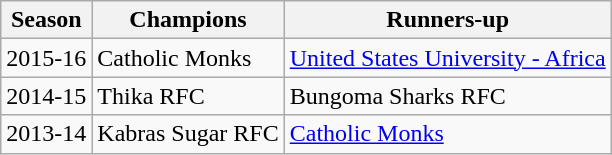<table class="wikitable">
<tr>
<th>Season</th>
<th>Champions</th>
<th>Runners-up</th>
</tr>
<tr>
<td>2015-16</td>
<td>Catholic Monks</td>
<td><a href='#'>United States University - Africa</a></td>
</tr>
<tr>
<td>2014-15</td>
<td>Thika RFC</td>
<td>Bungoma Sharks RFC</td>
</tr>
<tr>
<td>2013-14</td>
<td>Kabras Sugar RFC</td>
<td><a href='#'>Catholic Monks</a></td>
</tr>
</table>
